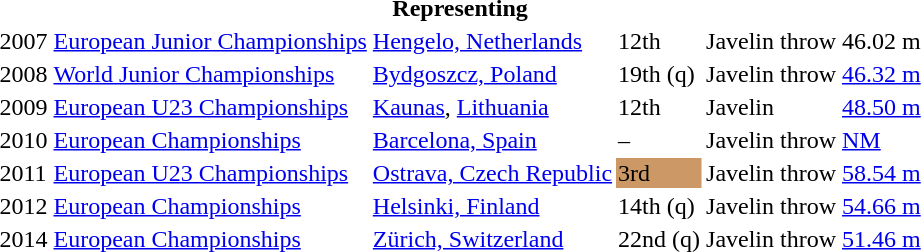<table>
<tr>
<th colspan="6">Representing </th>
</tr>
<tr>
<td>2007</td>
<td><a href='#'>European Junior Championships</a></td>
<td><a href='#'>Hengelo, Netherlands</a></td>
<td>12th</td>
<td>Javelin throw</td>
<td>46.02 m</td>
</tr>
<tr>
<td>2008</td>
<td><a href='#'>World Junior Championships</a></td>
<td><a href='#'>Bydgoszcz, Poland</a></td>
<td>19th (q)</td>
<td>Javelin throw</td>
<td><a href='#'>46.32 m</a></td>
</tr>
<tr>
<td>2009</td>
<td><a href='#'>European U23 Championships</a></td>
<td><a href='#'>Kaunas</a>, <a href='#'>Lithuania</a></td>
<td>12th</td>
<td>Javelin</td>
<td><a href='#'>48.50 m</a></td>
</tr>
<tr>
<td>2010</td>
<td><a href='#'>European Championships</a></td>
<td><a href='#'>Barcelona, Spain</a></td>
<td>–</td>
<td>Javelin throw</td>
<td><a href='#'>NM</a></td>
</tr>
<tr>
<td>2011</td>
<td><a href='#'>European U23 Championships</a></td>
<td><a href='#'>Ostrava, Czech Republic</a></td>
<td bgcolor=cc9966>3rd</td>
<td>Javelin throw</td>
<td><a href='#'>58.54 m</a></td>
</tr>
<tr>
<td>2012</td>
<td><a href='#'>European Championships</a></td>
<td><a href='#'>Helsinki, Finland</a></td>
<td>14th (q)</td>
<td>Javelin throw</td>
<td><a href='#'>54.66 m</a></td>
</tr>
<tr>
<td>2014</td>
<td><a href='#'>European Championships</a></td>
<td><a href='#'>Zürich, Switzerland</a></td>
<td>22nd (q)</td>
<td>Javelin throw</td>
<td><a href='#'>51.46 m</a></td>
</tr>
</table>
